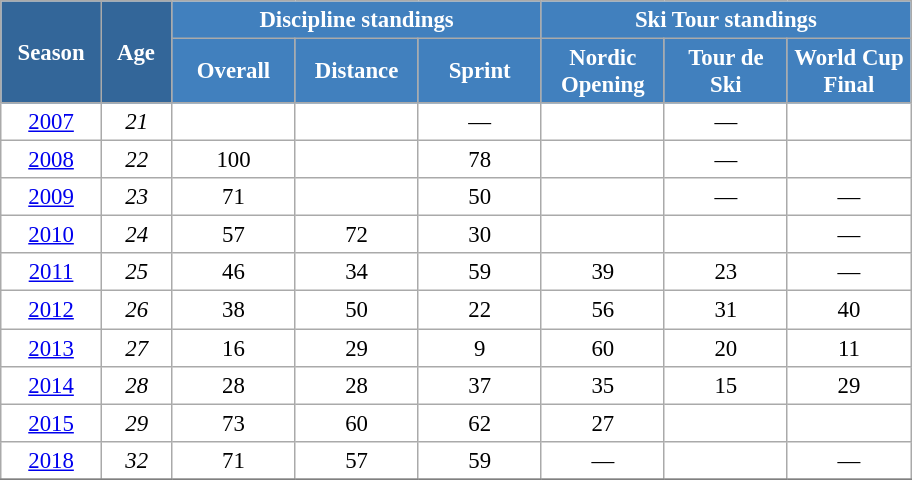<table class="wikitable" style="font-size:95%; text-align:center; border:grey solid 1px; border-collapse:collapse; background:#ffffff;">
<tr>
<th style="background-color:#369; color:white; width:60px;" rowspan="2"> Season </th>
<th style="background-color:#369; color:white; width:40px;" rowspan="2"> Age </th>
<th style="background-color:#4180be; color:white;" colspan="3">Discipline standings</th>
<th style="background-color:#4180be; color:white;" colspan="3">Ski Tour standings</th>
</tr>
<tr>
<th style="background-color:#4180be; color:white; width:75px;">Overall</th>
<th style="background-color:#4180be; color:white; width:75px;">Distance</th>
<th style="background-color:#4180be; color:white; width:75px;">Sprint</th>
<th style="background-color:#4180be; color:white; width:75px;">Nordic<br>Opening</th>
<th style="background-color:#4180be; color:white; width:75px;">Tour de<br>Ski</th>
<th style="background-color:#4180be; color:white; width:75px;">World Cup<br>Final</th>
</tr>
<tr>
<td><a href='#'>2007</a></td>
<td><em>21</em></td>
<td></td>
<td></td>
<td>—</td>
<td></td>
<td>—</td>
<td></td>
</tr>
<tr>
<td><a href='#'>2008</a></td>
<td><em>22</em></td>
<td>100</td>
<td></td>
<td>78</td>
<td></td>
<td>—</td>
<td></td>
</tr>
<tr>
<td><a href='#'>2009</a></td>
<td><em>23</em></td>
<td>71</td>
<td></td>
<td>50</td>
<td></td>
<td>—</td>
<td>—</td>
</tr>
<tr>
<td><a href='#'>2010</a></td>
<td><em>24</em></td>
<td>57</td>
<td>72</td>
<td>30</td>
<td></td>
<td></td>
<td>—</td>
</tr>
<tr>
<td><a href='#'>2011</a></td>
<td><em>25</em></td>
<td>46</td>
<td>34</td>
<td>59</td>
<td>39</td>
<td>23</td>
<td>—</td>
</tr>
<tr>
<td><a href='#'>2012</a></td>
<td><em>26</em></td>
<td>38</td>
<td>50</td>
<td>22</td>
<td>56</td>
<td>31</td>
<td>40</td>
</tr>
<tr>
<td><a href='#'>2013</a></td>
<td><em>27</em></td>
<td>16</td>
<td>29</td>
<td>9</td>
<td>60</td>
<td>20</td>
<td>11</td>
</tr>
<tr>
<td><a href='#'>2014</a></td>
<td><em>28</em></td>
<td>28</td>
<td>28</td>
<td>37</td>
<td>35</td>
<td>15</td>
<td>29</td>
</tr>
<tr>
<td><a href='#'>2015</a></td>
<td><em>29</em></td>
<td>73</td>
<td>60</td>
<td>62</td>
<td>27</td>
<td></td>
<td></td>
</tr>
<tr>
<td><a href='#'>2018</a></td>
<td><em>32</em></td>
<td>71</td>
<td>57</td>
<td>59</td>
<td>—</td>
<td></td>
<td>—</td>
</tr>
<tr>
</tr>
</table>
